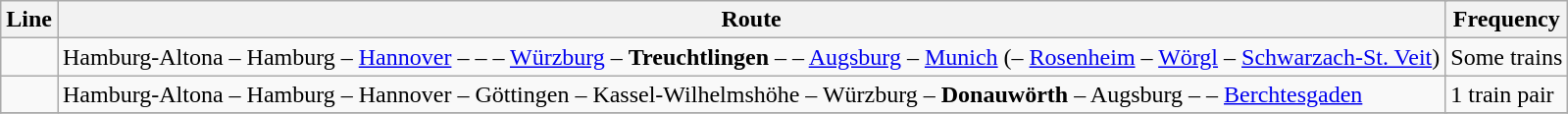<table class="wikitable">
<tr>
<th>Line</th>
<th colspan="2">Route</th>
<th>Frequency</th>
</tr>
<tr>
<td></td>
<td colspan=2>Hamburg-Altona – Hamburg – <a href='#'>Hannover</a> –  –  – <a href='#'>Würzburg</a> – <strong>Treuchtlingen</strong> –  – <a href='#'>Augsburg</a> – <a href='#'>Munich</a> (– <a href='#'>Rosenheim</a> – <a href='#'>Wörgl</a> – <a href='#'>Schwarzach-St. Veit</a>)</td>
<td>Some trains</td>
</tr>
<tr>
<td></td>
<td colspan=2>Hamburg-Altona – Hamburg – Hannover – Göttingen – Kassel-Wilhelmshöhe – Würzburg – <strong>Donauwörth</strong> – Augsburg –  – <a href='#'>Berchtesgaden</a></td>
<td>1 train pair</td>
</tr>
<tr>
</tr>
</table>
